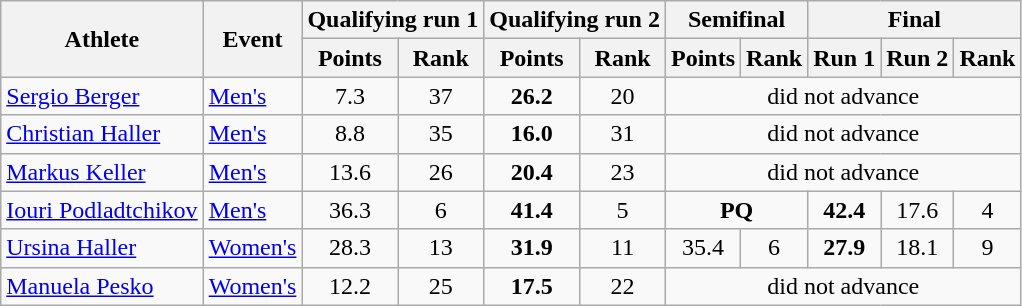<table class="wikitable">
<tr>
<th rowspan="2">Athlete</th>
<th rowspan="2">Event</th>
<th colspan="2">Qualifying run 1</th>
<th colspan="2">Qualifying run 2</th>
<th colspan="2">Semifinal</th>
<th colspan="3">Final</th>
</tr>
<tr>
<th>Points</th>
<th>Rank</th>
<th>Points</th>
<th>Rank</th>
<th>Points</th>
<th>Rank</th>
<th>Run 1</th>
<th>Run 2</th>
<th>Rank</th>
</tr>
<tr>
<td><a href='#'>Sergio Berger</a></td>
<td><a href='#'>Men's</a></td>
<td align="center">7.3</td>
<td align="center">37</td>
<td align="center"><strong>26.2</strong></td>
<td align="center">20</td>
<td colspan=5 align="center">did not advance</td>
</tr>
<tr>
<td><a href='#'>Christian Haller</a></td>
<td><a href='#'>Men's</a></td>
<td align="center">8.8</td>
<td align="center">35</td>
<td align="center"><strong>16.0</strong></td>
<td align="center">31</td>
<td colspan=5 align="center">did not advance</td>
</tr>
<tr>
<td><a href='#'>Markus Keller</a></td>
<td><a href='#'>Men's</a></td>
<td align="center">13.6</td>
<td align="center">26</td>
<td align="center"><strong>20.4</strong></td>
<td align="center">23</td>
<td colspan=5 align="center">did not advance</td>
</tr>
<tr>
<td><a href='#'>Iouri Podladtchikov</a></td>
<td><a href='#'>Men's</a></td>
<td align="center">36.3</td>
<td align="center">6</td>
<td align="center"><strong>41.4</strong></td>
<td align="center">5</td>
<td colspan=2 align="center"><strong>PQ</strong></td>
<td align="center"><strong>42.4</strong></td>
<td align="center">17.6</td>
<td align="center">4</td>
</tr>
<tr>
<td><a href='#'>Ursina Haller</a></td>
<td><a href='#'>Women's</a></td>
<td align="center">28.3</td>
<td align="center">13</td>
<td align="center"><strong>31.9</strong></td>
<td align="center">11</td>
<td align="center">35.4</td>
<td align="center">6</td>
<td align="center"><strong>27.9</strong></td>
<td align="center">18.1</td>
<td align="center">9</td>
</tr>
<tr>
<td><a href='#'>Manuela Pesko</a></td>
<td><a href='#'>Women's</a></td>
<td align="center">12.2</td>
<td align="center">25</td>
<td align="center"><strong>17.5</strong></td>
<td align="center">22</td>
<td colspan=5 align="center">did not advance</td>
</tr>
</table>
